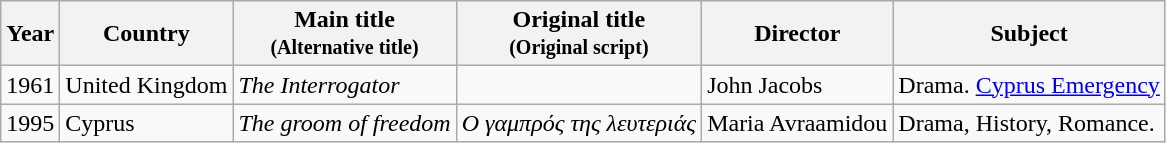<table class="wikitable sortable">
<tr>
<th>Year</th>
<th>Country</th>
<th class="unsortable">Main title<br><small>(Alternative title)</small></th>
<th class="unsortable">Original title<br><small>(Original script)</small></th>
<th>Director</th>
<th class="unsortable">Subject</th>
</tr>
<tr>
<td>1961</td>
<td>United Kingdom</td>
<td><em>The Interrogator</em></td>
<td></td>
<td>John Jacobs</td>
<td>Drama. <a href='#'>Cyprus Emergency</a></td>
</tr>
<tr>
<td>1995</td>
<td>Cyprus</td>
<td><em>The groom of freedom</em></td>
<td><em>Ο γαμπρός της λευτεριάς</em></td>
<td>Maria Avraamidou</td>
<td>Drama, History, Romance.</td>
</tr>
</table>
